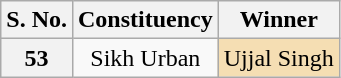<table class="wikitable" style="text-align:center">
<tr>
<th>S. No.</th>
<th>Constituency</th>
<th>Winner</th>
</tr>
<tr>
<th>53</th>
<td>Sikh Urban</td>
<td bgcolor=wheat>Ujjal Singh</td>
</tr>
</table>
